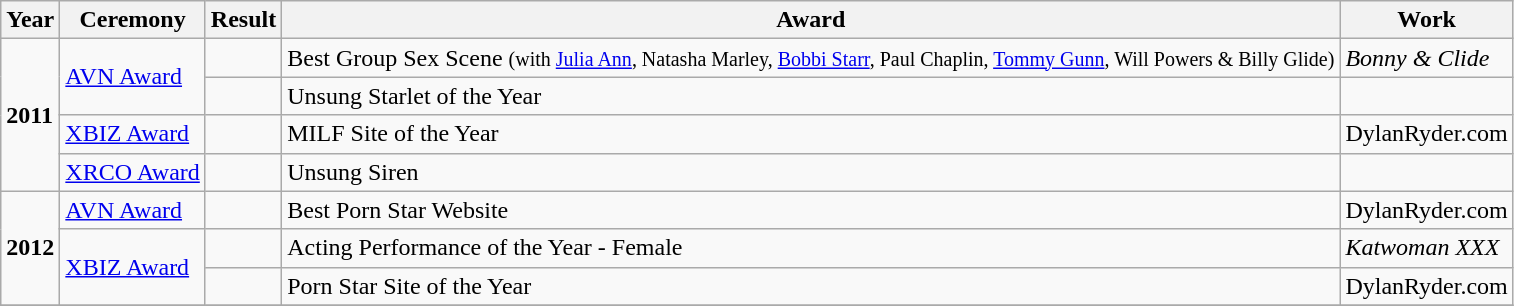<table class="wikitable">
<tr>
<th>Year</th>
<th>Ceremony</th>
<th>Result</th>
<th>Award</th>
<th>Work</th>
</tr>
<tr>
<td rowspan="4"><strong>2011</strong></td>
<td rowspan="2"><a href='#'>AVN Award</a></td>
<td></td>
<td>Best Group Sex Scene <small>(with <a href='#'>Julia Ann</a>, Natasha Marley, <a href='#'>Bobbi Starr</a>, Paul Chaplin, <a href='#'>Tommy Gunn</a>, Will Powers & Billy Glide)</small></td>
<td><em>Bonny & Clide</em></td>
</tr>
<tr>
<td></td>
<td>Unsung Starlet of the Year</td>
<td></td>
</tr>
<tr>
<td><a href='#'>XBIZ Award</a></td>
<td></td>
<td>MILF Site of the Year</td>
<td>DylanRyder.com</td>
</tr>
<tr>
<td><a href='#'>XRCO Award</a></td>
<td></td>
<td>Unsung Siren</td>
<td></td>
</tr>
<tr>
<td rowspan="3"><strong>2012</strong></td>
<td><a href='#'>AVN Award</a></td>
<td></td>
<td>Best Porn Star Website</td>
<td>DylanRyder.com</td>
</tr>
<tr>
<td rowspan="2"><a href='#'>XBIZ Award</a></td>
<td></td>
<td>Acting Performance of the Year - Female</td>
<td><em>Katwoman XXX</em></td>
</tr>
<tr>
<td></td>
<td>Porn Star Site of the Year</td>
<td>DylanRyder.com</td>
</tr>
<tr>
</tr>
</table>
